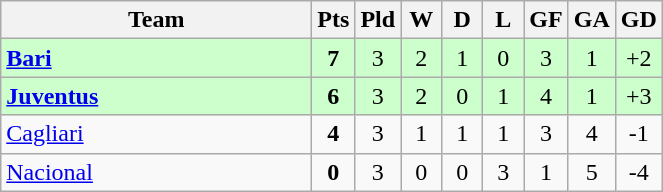<table class="wikitable" style="text-align:center;">
<tr>
<th width=200>Team</th>
<th width=20>Pts</th>
<th width=20>Pld</th>
<th width=20>W</th>
<th width=20>D</th>
<th width=20>L</th>
<th width=20>GF</th>
<th width=20>GA</th>
<th width=20>GD</th>
</tr>
<tr style="background:#ccffcc">
<td style="text-align:left"><strong> <a href='#'>Bari</a></strong></td>
<td><strong>7</strong></td>
<td>3</td>
<td>2</td>
<td>1</td>
<td>0</td>
<td>3</td>
<td>1</td>
<td>+2</td>
</tr>
<tr style="background:#ccffcc">
<td style="text-align:left"><strong> <a href='#'>Juventus</a></strong></td>
<td><strong>6</strong></td>
<td>3</td>
<td>2</td>
<td>0</td>
<td>1</td>
<td>4</td>
<td>1</td>
<td>+3</td>
</tr>
<tr>
<td style="text-align:left"> <a href='#'>Cagliari</a></td>
<td><strong>4</strong></td>
<td>3</td>
<td>1</td>
<td>1</td>
<td>1</td>
<td>3</td>
<td>4</td>
<td>-1</td>
</tr>
<tr>
<td style="text-align:left"> <a href='#'>Nacional</a></td>
<td><strong>0</strong></td>
<td>3</td>
<td>0</td>
<td>0</td>
<td>3</td>
<td>1</td>
<td>5</td>
<td>-4</td>
</tr>
</table>
